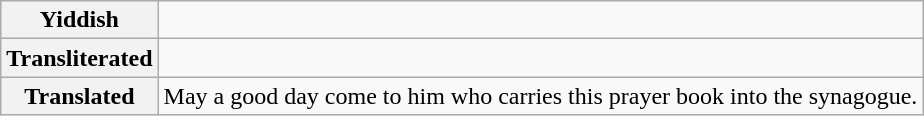<table class="wikitable plainrowheaders">
<tr>
<th scope="row">Yiddish</th>
<td></td>
</tr>
<tr>
<th scope="row">Transliterated</th>
<td></td>
</tr>
<tr>
<th scope="row">Translated</th>
<td>May a good day come to him who carries this prayer book into the synagogue.</td>
</tr>
</table>
